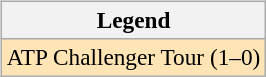<table>
<tr valign=top>
<td><br><table class="wikitable" style=font-size:97%>
<tr>
<th>Legend</th>
</tr>
<tr style="background:moccasin;">
<td>ATP Challenger Tour (1–0)</td>
</tr>
</table>
</td>
<td></td>
</tr>
</table>
